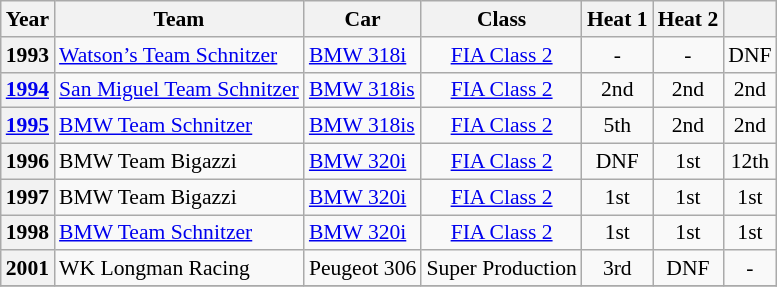<table class="wikitable" style="text-align:center; font-size:90%">
<tr>
<th>Year</th>
<th>Team</th>
<th>Car</th>
<th>Class</th>
<th>Heat 1</th>
<th>Heat 2</th>
<th></th>
</tr>
<tr>
<th>1993</th>
<td align="left"  nowrap> <a href='#'>Watson’s Team Schnitzer</a></td>
<td align="left"  nowrap><a href='#'>BMW 318i</a></td>
<td><a href='#'>FIA Class 2</a></td>
<td>-</td>
<td>-</td>
<td>DNF</td>
</tr>
<tr>
<th><a href='#'>1994</a></th>
<td align="left"  nowrap> <a href='#'>San Miguel Team Schnitzer</a></td>
<td align="left"  nowrap><a href='#'>BMW 318is</a></td>
<td><a href='#'>FIA Class 2</a></td>
<td>2nd</td>
<td>2nd</td>
<td>2nd</td>
</tr>
<tr>
<th><a href='#'>1995</a></th>
<td align="left"  nowrap> <a href='#'>BMW Team Schnitzer</a></td>
<td align="left"  nowrap><a href='#'>BMW 318is</a></td>
<td><a href='#'>FIA Class 2</a></td>
<td>5th</td>
<td>2nd</td>
<td>2nd</td>
</tr>
<tr>
<th>1996</th>
<td align="left"  nowrap> BMW Team Bigazzi</td>
<td align="left"  nowrap><a href='#'>BMW 320i</a></td>
<td><a href='#'>FIA Class 2</a></td>
<td>DNF</td>
<td>1st</td>
<td>12th</td>
</tr>
<tr>
<th>1997</th>
<td align="left"  nowrap> BMW Team Bigazzi</td>
<td align="left"  nowrap><a href='#'>BMW 320i</a></td>
<td><a href='#'>FIA Class 2</a></td>
<td>1st</td>
<td>1st</td>
<td>1st</td>
</tr>
<tr>
<th>1998</th>
<td align="left"  nowrap> <a href='#'>BMW Team Schnitzer</a></td>
<td align="left"  nowrap><a href='#'>BMW 320i</a></td>
<td><a href='#'>FIA Class 2</a></td>
<td>1st</td>
<td>1st</td>
<td>1st</td>
</tr>
<tr>
<th>2001</th>
<td align="left"  nowrap> WK Longman Racing</td>
<td align="left"  nowrap>Peugeot 306</td>
<td>Super Production</td>
<td>3rd</td>
<td>DNF</td>
<td>-</td>
</tr>
<tr>
</tr>
</table>
